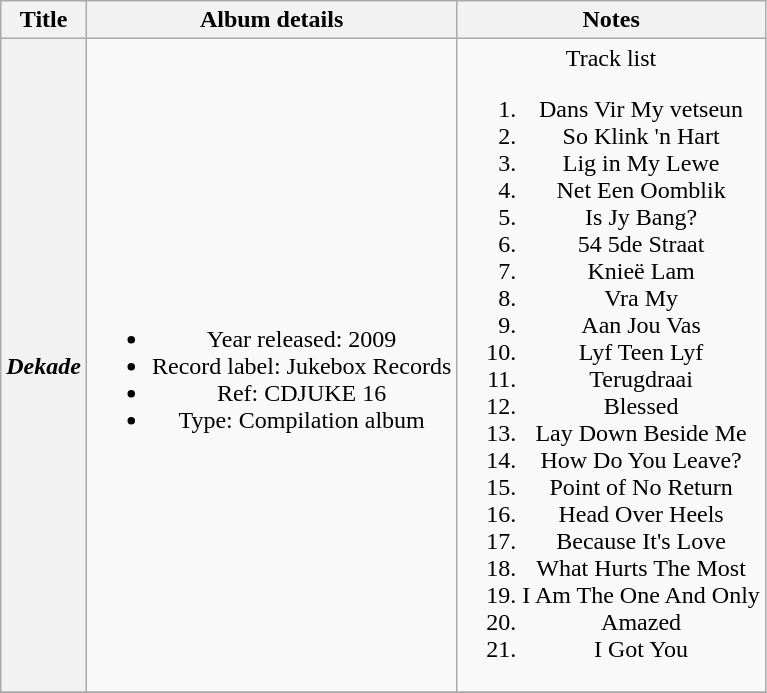<table class="wikitable plainrowheaders" style="text-align:center;">
<tr>
<th scope="col">Title</th>
<th scope="col">Album details</th>
<th scope="col">Notes</th>
</tr>
<tr>
<th scope="row"><em>Dekade</em></th>
<td><br><ul><li>Year released: 2009</li><li>Record label: Jukebox Records</li><li>Ref:  CDJUKE 16</li><li>Type: Compilation album</li></ul></td>
<td>Track list<br><ol><li>Dans Vir My vetseun</li><li>So Klink 'n Hart</li><li>Lig in My Lewe</li><li>Net Een Oomblik</li><li>Is Jy Bang?</li><li>54 5de Straat</li><li>Knieë Lam</li><li>Vra My</li><li>Aan Jou Vas</li><li>Lyf Teen Lyf</li><li>Terugdraai</li><li>Blessed</li><li>Lay Down Beside Me</li><li>How Do You Leave?</li><li>Point of No Return</li><li>Head Over Heels</li><li>Because It's Love</li><li>What Hurts The Most</li><li>I Am The One And Only</li><li>Amazed</li><li>I Got You</li></ol></td>
</tr>
<tr>
</tr>
</table>
